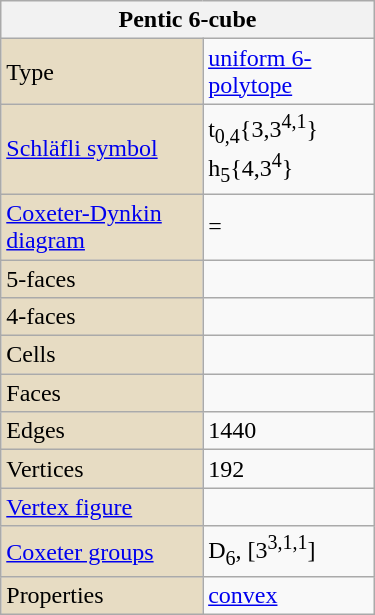<table class="wikitable" align="right" style="margin-left:10px" width="250">
<tr>
<th bgcolor=#e7dcc3 colspan=2>Pentic 6-cube</th>
</tr>
<tr>
<td bgcolor=#e7dcc3>Type</td>
<td><a href='#'>uniform 6-polytope</a></td>
</tr>
<tr>
<td bgcolor=#e7dcc3><a href='#'>Schläfli symbol</a></td>
<td>t<sub>0,4</sub>{3,3<sup>4,1</sup>}<br>h<sub>5</sub>{4,3<sup>4</sup>}</td>
</tr>
<tr>
<td bgcolor=#e7dcc3><a href='#'>Coxeter-Dynkin diagram</a></td>
<td> = </td>
</tr>
<tr>
<td bgcolor=#e7dcc3>5-faces</td>
<td></td>
</tr>
<tr>
<td bgcolor=#e7dcc3>4-faces</td>
<td></td>
</tr>
<tr>
<td bgcolor=#e7dcc3>Cells</td>
<td></td>
</tr>
<tr>
<td bgcolor=#e7dcc3>Faces</td>
<td></td>
</tr>
<tr>
<td bgcolor=#e7dcc3>Edges</td>
<td>1440</td>
</tr>
<tr>
<td bgcolor=#e7dcc3>Vertices</td>
<td>192</td>
</tr>
<tr>
<td bgcolor=#e7dcc3><a href='#'>Vertex figure</a></td>
<td></td>
</tr>
<tr>
<td bgcolor=#e7dcc3><a href='#'>Coxeter groups</a></td>
<td>D<sub>6</sub>, [3<sup>3,1,1</sup>]</td>
</tr>
<tr>
<td bgcolor=#e7dcc3>Properties</td>
<td><a href='#'>convex</a></td>
</tr>
</table>
